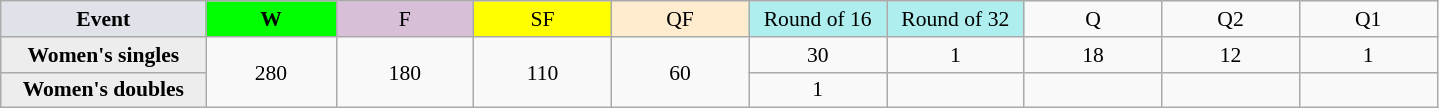<table class=wikitable style=font-size:90%;text-align:center>
<tr>
<td style="width:130px; background:#dfe2e9;"><strong>Event</strong></td>
<td style="width:80px; background:lime;"><strong>W</strong></td>
<td style="width:85px; background:thistle;">F</td>
<td style="width:85px; background:#ff0;">SF</td>
<td style="width:85px; background:#ffebcd;">QF</td>
<td style="width:85px; background:#afeeee;">Round of 16</td>
<td style="width:85px; background:#afeeee;">Round of 32</td>
<td width=85>Q</td>
<td width=85>Q2</td>
<td width=85>Q1</td>
</tr>
<tr>
<th style="background:#ededed;">Women's singles</th>
<td rowspan=2>280</td>
<td rowspan=2>180</td>
<td rowspan=2>110</td>
<td rowspan=2>60</td>
<td>30</td>
<td>1</td>
<td>18</td>
<td>12</td>
<td>1</td>
</tr>
<tr>
<th style="background:#ededed;">Women's doubles</th>
<td>1</td>
<td></td>
<td></td>
<td></td>
<td></td>
</tr>
</table>
